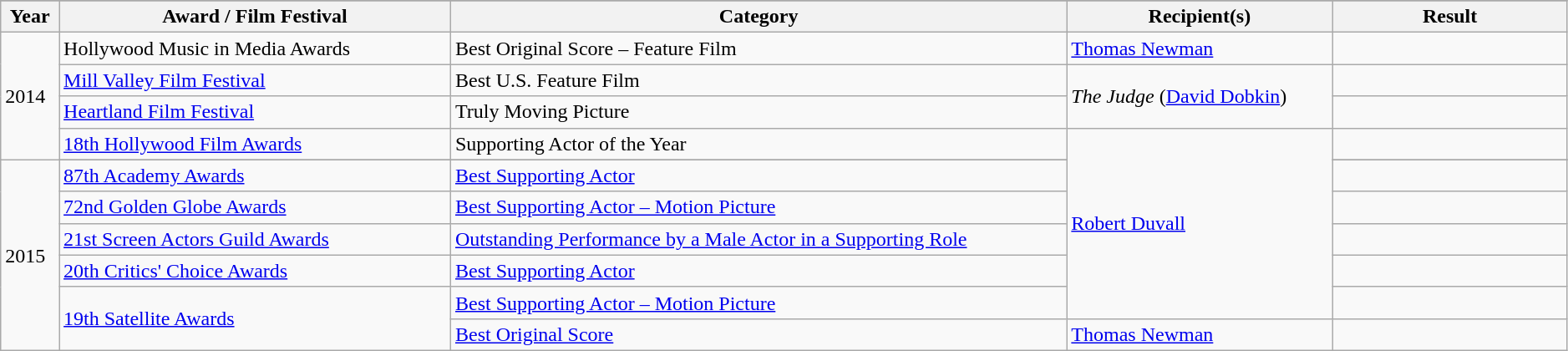<table class="wikitable sortable" style="width:99%;">
<tr style="background:#ccc; vertical-align:bottom;">
</tr>
<tr>
<th>Year</th>
<th width="25%">Award / Film Festival</th>
<th>Category</th>
<th>Recipient(s)</th>
<th width="15%">Result</th>
</tr>
<tr>
<td rowspan="4">2014</td>
<td>Hollywood Music in Media Awards</td>
<td>Best Original Score – Feature Film</td>
<td><a href='#'>Thomas Newman</a></td>
<td></td>
</tr>
<tr>
<td><a href='#'>Mill Valley Film Festival</a></td>
<td>Best U.S. Feature Film</td>
<td rowspan="2"><em>The Judge</em> (<a href='#'>David Dobkin</a>)</td>
<td></td>
</tr>
<tr>
<td><a href='#'>Heartland Film Festival</a></td>
<td>Truly Moving Picture</td>
<td></td>
</tr>
<tr>
<td><a href='#'>18th Hollywood Film Awards</a></td>
<td>Supporting Actor of the Year</td>
<td rowspan="7"><a href='#'>Robert Duvall</a></td>
<td></td>
</tr>
<tr>
<td rowspan="7">2015</td>
</tr>
<tr>
<td><a href='#'>87th Academy Awards</a></td>
<td><a href='#'>Best Supporting Actor</a></td>
<td></td>
</tr>
<tr>
<td><a href='#'>72nd Golden Globe Awards</a></td>
<td><a href='#'>Best Supporting Actor – Motion Picture</a></td>
<td></td>
</tr>
<tr>
<td><a href='#'>21st Screen Actors Guild Awards</a></td>
<td><a href='#'>Outstanding Performance by a Male Actor in a Supporting Role</a></td>
<td></td>
</tr>
<tr>
<td><a href='#'>20th Critics' Choice Awards</a></td>
<td><a href='#'>Best Supporting Actor</a></td>
<td></td>
</tr>
<tr>
<td rowspan="2"><a href='#'>19th Satellite Awards</a></td>
<td><a href='#'>Best Supporting Actor – Motion Picture</a></td>
<td></td>
</tr>
<tr>
<td><a href='#'>Best Original Score</a></td>
<td><a href='#'>Thomas Newman</a></td>
<td></td>
</tr>
</table>
